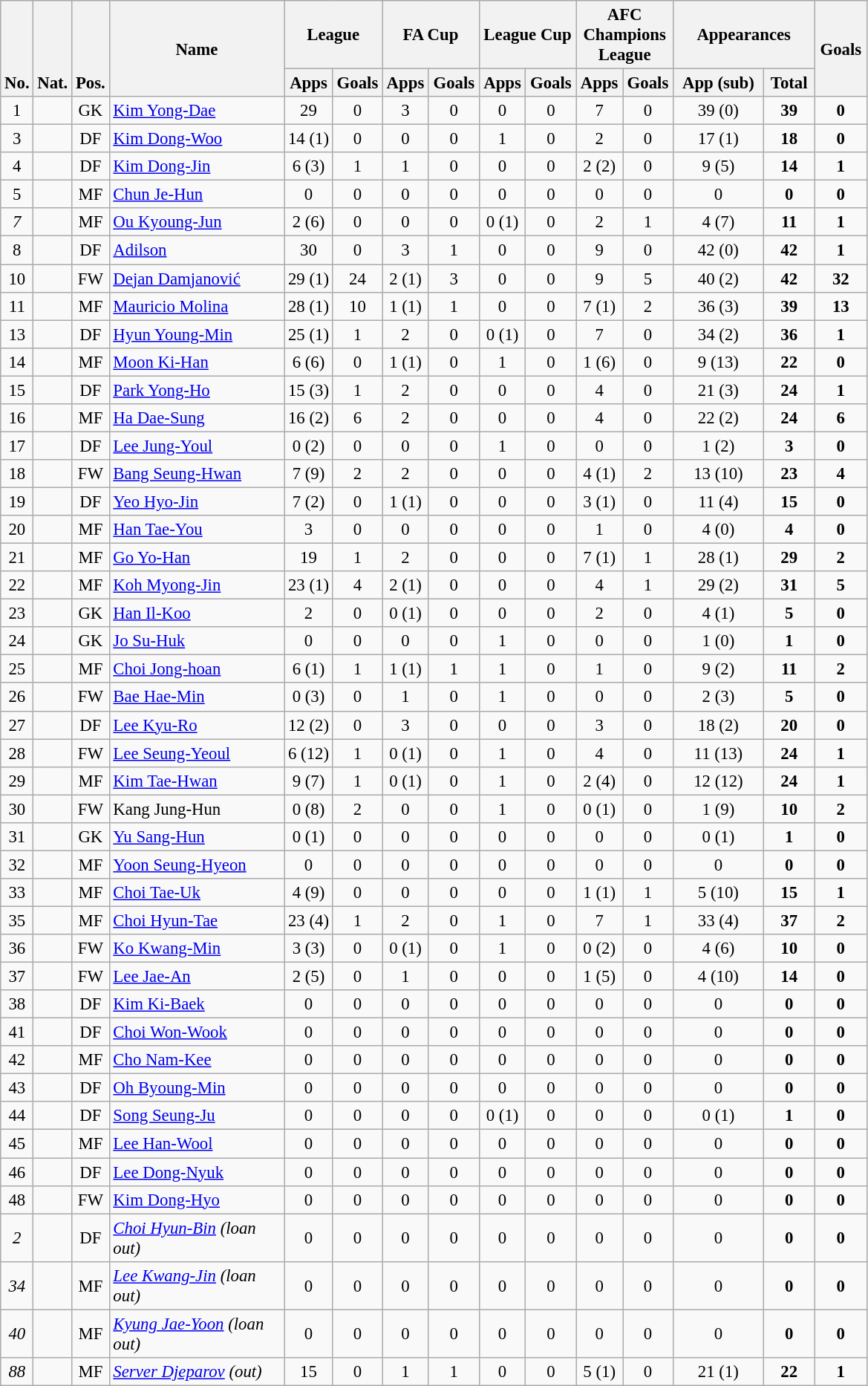<table class="wikitable" style="font-size: 95%; text-align: center;">
<tr>
<th rowspan="2" valign="bottom">No.</th>
<th rowspan="2" valign="bottom">Nat.</th>
<th rowspan="2" valign="bottom">Pos.</th>
<th rowspan="2" width="150">Name</th>
<th colspan="2" width="80">League</th>
<th colspan="2" width="80">FA Cup</th>
<th colspan="2" width="80">League Cup</th>
<th colspan="2" width="80">AFC<br>Champions League</th>
<th colspan="2" width="120">Appearances</th>
<th rowspan="2" width="40">Goals</th>
</tr>
<tr>
<th>Apps</th>
<th>Goals</th>
<th>Apps</th>
<th>Goals</th>
<th>Apps</th>
<th>Goals</th>
<th>Apps</th>
<th>Goals</th>
<th>App (sub)</th>
<th>Total</th>
</tr>
<tr>
<td>1</td>
<td></td>
<td>GK</td>
<td align="left"><a href='#'>Kim Yong-Dae</a></td>
<td>29</td>
<td>0</td>
<td>3</td>
<td>0</td>
<td>0</td>
<td>0</td>
<td>7</td>
<td>0</td>
<td>39 (0)</td>
<td><strong>39</strong></td>
<td><strong>0</strong></td>
</tr>
<tr>
<td>3</td>
<td></td>
<td>DF</td>
<td align="left"><a href='#'>Kim Dong-Woo</a></td>
<td>14 (1)</td>
<td>0</td>
<td>0</td>
<td>0</td>
<td>1</td>
<td>0</td>
<td>2</td>
<td>0</td>
<td>17 (1)</td>
<td><strong>18</strong></td>
<td><strong>0</strong></td>
</tr>
<tr>
<td>4</td>
<td></td>
<td>DF</td>
<td align="left"><a href='#'>Kim Dong-Jin</a></td>
<td>6 (3)</td>
<td>1</td>
<td>1</td>
<td>0</td>
<td>0</td>
<td>0</td>
<td>2 (2)</td>
<td>0</td>
<td>9 (5)</td>
<td><strong>14</strong></td>
<td><strong>1</strong></td>
</tr>
<tr>
<td>5</td>
<td></td>
<td>MF</td>
<td align="left"><a href='#'>Chun Je-Hun</a></td>
<td>0</td>
<td>0</td>
<td>0</td>
<td>0</td>
<td>0</td>
<td>0</td>
<td>0</td>
<td>0</td>
<td>0</td>
<td><strong>0</strong></td>
<td><strong>0</strong></td>
</tr>
<tr>
<td><em>7</em></td>
<td></td>
<td>MF</td>
<td align="left"><a href='#'>Ou Kyoung-Jun</a></td>
<td>2 (6)</td>
<td>0</td>
<td>0</td>
<td>0</td>
<td>0 (1)</td>
<td>0</td>
<td>2</td>
<td>1</td>
<td>4 (7)</td>
<td><strong>11</strong></td>
<td><strong>1</strong></td>
</tr>
<tr>
<td>8</td>
<td></td>
<td>DF</td>
<td align="left"><a href='#'>Adilson</a></td>
<td>30</td>
<td>0</td>
<td>3</td>
<td>1</td>
<td>0</td>
<td>0</td>
<td>9</td>
<td>0</td>
<td>42 (0)</td>
<td><strong>42</strong></td>
<td><strong>1</strong></td>
</tr>
<tr>
<td>10</td>
<td></td>
<td>FW</td>
<td align="left"><a href='#'>Dejan Damjanović</a></td>
<td>29 (1)</td>
<td>24</td>
<td>2 (1)</td>
<td>3</td>
<td>0</td>
<td>0</td>
<td>9</td>
<td>5</td>
<td>40 (2)</td>
<td><strong>42</strong></td>
<td><strong>32</strong></td>
</tr>
<tr>
<td>11</td>
<td></td>
<td>MF</td>
<td align="left"><a href='#'>Mauricio Molina</a></td>
<td>28 (1)</td>
<td>10</td>
<td>1 (1)</td>
<td>1</td>
<td>0</td>
<td>0</td>
<td>7 (1)</td>
<td>2</td>
<td>36 (3)</td>
<td><strong>39</strong></td>
<td><strong>13</strong></td>
</tr>
<tr>
<td>13</td>
<td></td>
<td>DF</td>
<td align="left"><a href='#'>Hyun Young-Min</a></td>
<td>25 (1)</td>
<td>1</td>
<td>2</td>
<td>0</td>
<td>0 (1)</td>
<td>0</td>
<td>7</td>
<td>0</td>
<td>34 (2)</td>
<td><strong>36</strong></td>
<td><strong>1</strong></td>
</tr>
<tr>
<td>14</td>
<td></td>
<td>MF</td>
<td align="left"><a href='#'>Moon Ki-Han</a></td>
<td>6 (6)</td>
<td>0</td>
<td>1 (1)</td>
<td>0</td>
<td>1</td>
<td>0</td>
<td>1 (6)</td>
<td>0</td>
<td>9 (13)</td>
<td><strong>22</strong></td>
<td><strong>0</strong></td>
</tr>
<tr>
<td>15</td>
<td></td>
<td>DF</td>
<td align="left"><a href='#'>Park Yong-Ho</a></td>
<td>15 (3)</td>
<td>1</td>
<td>2</td>
<td>0</td>
<td>0</td>
<td>0</td>
<td>4</td>
<td>0</td>
<td>21 (3)</td>
<td><strong>24</strong></td>
<td><strong>1</strong></td>
</tr>
<tr>
<td>16</td>
<td></td>
<td>MF</td>
<td align="left"><a href='#'>Ha Dae-Sung</a></td>
<td>16 (2)</td>
<td>6</td>
<td>2</td>
<td>0</td>
<td>0</td>
<td>0</td>
<td>4</td>
<td>0</td>
<td>22 (2)</td>
<td><strong>24</strong></td>
<td><strong>6</strong></td>
</tr>
<tr>
<td>17</td>
<td></td>
<td>DF</td>
<td align="left"><a href='#'>Lee Jung-Youl</a></td>
<td>0 (2)</td>
<td>0</td>
<td>0</td>
<td>0</td>
<td>1</td>
<td>0</td>
<td>0</td>
<td>0</td>
<td>1 (2)</td>
<td><strong>3</strong></td>
<td><strong>0</strong></td>
</tr>
<tr>
<td>18</td>
<td></td>
<td>FW</td>
<td align="left"><a href='#'>Bang Seung-Hwan</a></td>
<td>7 (9)</td>
<td>2</td>
<td>2</td>
<td>0</td>
<td>0</td>
<td>0</td>
<td>4 (1)</td>
<td>2</td>
<td>13 (10)</td>
<td><strong>23</strong></td>
<td><strong>4</strong></td>
</tr>
<tr>
<td>19</td>
<td></td>
<td>DF</td>
<td align="left"><a href='#'>Yeo Hyo-Jin</a></td>
<td>7 (2)</td>
<td>0</td>
<td>1 (1)</td>
<td>0</td>
<td>0</td>
<td>0</td>
<td>3 (1)</td>
<td>0</td>
<td>11 (4)</td>
<td><strong>15</strong></td>
<td><strong>0</strong></td>
</tr>
<tr>
<td>20</td>
<td></td>
<td>MF</td>
<td align="left"><a href='#'>Han Tae-You</a></td>
<td>3</td>
<td>0</td>
<td>0</td>
<td>0</td>
<td>0</td>
<td>0</td>
<td>1</td>
<td>0</td>
<td>4 (0)</td>
<td><strong>4</strong></td>
<td><strong>0</strong></td>
</tr>
<tr>
<td>21</td>
<td></td>
<td>MF</td>
<td align="left"><a href='#'>Go Yo-Han</a></td>
<td>19</td>
<td>1</td>
<td>2</td>
<td>0</td>
<td>0</td>
<td>0</td>
<td>7 (1)</td>
<td>1</td>
<td>28 (1)</td>
<td><strong>29</strong></td>
<td><strong>2</strong></td>
</tr>
<tr>
<td>22</td>
<td></td>
<td>MF</td>
<td align="left"><a href='#'>Koh Myong-Jin</a></td>
<td>23 (1)</td>
<td>4</td>
<td>2 (1)</td>
<td>0</td>
<td>0</td>
<td>0</td>
<td>4</td>
<td>1</td>
<td>29 (2)</td>
<td><strong>31</strong></td>
<td><strong>5</strong></td>
</tr>
<tr>
<td>23</td>
<td></td>
<td>GK</td>
<td align="left"><a href='#'>Han Il-Koo</a></td>
<td>2</td>
<td>0</td>
<td>0 (1)</td>
<td>0</td>
<td>0</td>
<td>0</td>
<td>2</td>
<td>0</td>
<td>4 (1)</td>
<td><strong>5</strong></td>
<td><strong>0</strong></td>
</tr>
<tr>
<td>24</td>
<td></td>
<td>GK</td>
<td align="left"><a href='#'>Jo Su-Huk</a></td>
<td>0</td>
<td>0</td>
<td>0</td>
<td>0</td>
<td>1</td>
<td>0</td>
<td>0</td>
<td>0</td>
<td>1 (0)</td>
<td><strong>1</strong></td>
<td><strong>0</strong></td>
</tr>
<tr>
<td>25</td>
<td></td>
<td>MF</td>
<td align="left"><a href='#'>Choi Jong-hoan</a></td>
<td>6 (1)</td>
<td>1</td>
<td>1 (1)</td>
<td>1</td>
<td>1</td>
<td>0</td>
<td>1</td>
<td>0</td>
<td>9 (2)</td>
<td><strong>11</strong></td>
<td><strong>2</strong></td>
</tr>
<tr>
<td>26</td>
<td></td>
<td>FW</td>
<td align="left"><a href='#'>Bae Hae-Min</a></td>
<td>0 (3)</td>
<td>0</td>
<td>1</td>
<td>0</td>
<td>1</td>
<td>0</td>
<td>0</td>
<td>0</td>
<td>2 (3)</td>
<td><strong>5</strong></td>
<td><strong>0</strong></td>
</tr>
<tr>
<td>27</td>
<td></td>
<td>DF</td>
<td align="left"><a href='#'>Lee Kyu-Ro</a></td>
<td>12 (2)</td>
<td>0</td>
<td>3</td>
<td>0</td>
<td>0</td>
<td>0</td>
<td>3</td>
<td>0</td>
<td>18 (2)</td>
<td><strong>20</strong></td>
<td><strong>0</strong></td>
</tr>
<tr>
<td>28</td>
<td></td>
<td>FW</td>
<td align="left"><a href='#'>Lee Seung-Yeoul</a></td>
<td>6 (12)</td>
<td>1</td>
<td>0 (1)</td>
<td>0</td>
<td>1</td>
<td>0</td>
<td>4</td>
<td>0</td>
<td>11 (13)</td>
<td><strong>24</strong></td>
<td><strong>1</strong></td>
</tr>
<tr>
<td>29</td>
<td></td>
<td>MF</td>
<td align="left"><a href='#'>Kim Tae-Hwan</a></td>
<td>9 (7)</td>
<td>1</td>
<td>0 (1)</td>
<td>0</td>
<td>1</td>
<td>0</td>
<td>2 (4)</td>
<td>0</td>
<td>12 (12)</td>
<td><strong>24</strong></td>
<td><strong>1</strong></td>
</tr>
<tr>
<td>30</td>
<td></td>
<td>FW</td>
<td align="left">Kang Jung-Hun</td>
<td>0 (8)</td>
<td>2</td>
<td>0</td>
<td>0</td>
<td>1</td>
<td>0</td>
<td>0 (1)</td>
<td>0</td>
<td>1 (9)</td>
<td><strong>10</strong></td>
<td><strong>2</strong></td>
</tr>
<tr>
<td>31</td>
<td></td>
<td>GK</td>
<td align="left"><a href='#'>Yu Sang-Hun</a></td>
<td>0 (1)</td>
<td>0</td>
<td>0</td>
<td>0</td>
<td>0</td>
<td>0</td>
<td>0</td>
<td>0</td>
<td>0 (1)</td>
<td><strong>1</strong></td>
<td><strong>0</strong></td>
</tr>
<tr>
<td>32</td>
<td></td>
<td>MF</td>
<td align="left"><a href='#'>Yoon Seung-Hyeon</a></td>
<td>0</td>
<td>0</td>
<td>0</td>
<td>0</td>
<td>0</td>
<td>0</td>
<td>0</td>
<td>0</td>
<td>0</td>
<td><strong>0</strong></td>
<td><strong>0</strong></td>
</tr>
<tr>
<td>33</td>
<td></td>
<td>MF</td>
<td align="left"><a href='#'>Choi Tae-Uk</a></td>
<td>4 (9)</td>
<td>0</td>
<td>0</td>
<td>0</td>
<td>0</td>
<td>0</td>
<td>1 (1)</td>
<td>1</td>
<td>5 (10)</td>
<td><strong>15</strong></td>
<td><strong>1</strong></td>
</tr>
<tr>
<td>35</td>
<td></td>
<td>MF</td>
<td align="left"><a href='#'>Choi Hyun-Tae</a></td>
<td>23 (4)</td>
<td>1</td>
<td>2</td>
<td>0</td>
<td>1</td>
<td>0</td>
<td>7</td>
<td>1</td>
<td>33 (4)</td>
<td><strong>37</strong></td>
<td><strong>2</strong></td>
</tr>
<tr>
<td>36</td>
<td></td>
<td>FW</td>
<td align="left"><a href='#'>Ko Kwang-Min</a></td>
<td>3 (3)</td>
<td>0</td>
<td>0 (1)</td>
<td>0</td>
<td>1</td>
<td>0</td>
<td>0 (2)</td>
<td>0</td>
<td>4 (6)</td>
<td><strong>10</strong></td>
<td><strong>0</strong></td>
</tr>
<tr>
<td>37</td>
<td></td>
<td>FW</td>
<td align="left"><a href='#'>Lee Jae-An</a></td>
<td>2 (5)</td>
<td>0</td>
<td>1</td>
<td>0</td>
<td>0</td>
<td>0</td>
<td>1 (5)</td>
<td>0</td>
<td>4 (10)</td>
<td><strong>14</strong></td>
<td><strong>0</strong></td>
</tr>
<tr>
<td>38</td>
<td></td>
<td>DF</td>
<td align="left"><a href='#'>Kim Ki-Baek</a></td>
<td>0</td>
<td>0</td>
<td>0</td>
<td>0</td>
<td>0</td>
<td>0</td>
<td>0</td>
<td>0</td>
<td>0</td>
<td><strong>0</strong></td>
<td><strong>0</strong></td>
</tr>
<tr>
<td>41</td>
<td></td>
<td>DF</td>
<td align="left"><a href='#'>Choi Won-Wook</a></td>
<td>0</td>
<td>0</td>
<td>0</td>
<td>0</td>
<td>0</td>
<td>0</td>
<td>0</td>
<td>0</td>
<td>0</td>
<td><strong>0</strong></td>
<td><strong>0</strong></td>
</tr>
<tr>
<td>42</td>
<td></td>
<td>MF</td>
<td align="left"><a href='#'>Cho Nam-Kee</a></td>
<td>0</td>
<td>0</td>
<td>0</td>
<td>0</td>
<td>0</td>
<td>0</td>
<td>0</td>
<td>0</td>
<td>0</td>
<td><strong>0</strong></td>
<td><strong>0</strong></td>
</tr>
<tr>
<td>43</td>
<td></td>
<td>DF</td>
<td align="left"><a href='#'>Oh Byoung-Min</a></td>
<td>0</td>
<td>0</td>
<td>0</td>
<td>0</td>
<td>0</td>
<td>0</td>
<td>0</td>
<td>0</td>
<td>0</td>
<td><strong>0</strong></td>
<td><strong>0</strong></td>
</tr>
<tr>
<td>44</td>
<td></td>
<td>DF</td>
<td align="left"><a href='#'>Song Seung-Ju</a></td>
<td>0</td>
<td>0</td>
<td>0</td>
<td>0</td>
<td>0 (1)</td>
<td>0</td>
<td>0</td>
<td>0</td>
<td>0 (1)</td>
<td><strong>1</strong></td>
<td><strong>0</strong></td>
</tr>
<tr>
<td>45</td>
<td></td>
<td>MF</td>
<td align="left"><a href='#'>Lee Han-Wool</a></td>
<td>0</td>
<td>0</td>
<td>0</td>
<td>0</td>
<td>0</td>
<td>0</td>
<td>0</td>
<td>0</td>
<td>0</td>
<td><strong>0</strong></td>
<td><strong>0</strong></td>
</tr>
<tr>
<td>46</td>
<td></td>
<td>DF</td>
<td align="left"><a href='#'>Lee Dong-Nyuk</a></td>
<td>0</td>
<td>0</td>
<td>0</td>
<td>0</td>
<td>0</td>
<td>0</td>
<td>0</td>
<td>0</td>
<td>0</td>
<td><strong>0</strong></td>
<td><strong>0</strong></td>
</tr>
<tr>
<td>48</td>
<td></td>
<td>FW</td>
<td align="left"><a href='#'>Kim Dong-Hyo</a></td>
<td>0</td>
<td>0</td>
<td>0</td>
<td>0</td>
<td>0</td>
<td>0</td>
<td>0</td>
<td>0</td>
<td>0</td>
<td><strong>0</strong></td>
<td><strong>0</strong></td>
</tr>
<tr>
<td><em>2</em></td>
<td></td>
<td>DF</td>
<td align="left"><em><a href='#'>Choi Hyun-Bin</a> (loan out)</em></td>
<td>0</td>
<td>0</td>
<td>0</td>
<td>0</td>
<td>0</td>
<td>0</td>
<td>0</td>
<td>0</td>
<td>0</td>
<td><strong>0</strong></td>
<td><strong>0</strong></td>
</tr>
<tr>
<td><em>34</em></td>
<td></td>
<td>MF</td>
<td align="left"><em><a href='#'>Lee Kwang-Jin</a> (loan out)</em></td>
<td>0</td>
<td>0</td>
<td>0</td>
<td>0</td>
<td>0</td>
<td>0</td>
<td>0</td>
<td>0</td>
<td>0</td>
<td><strong>0</strong></td>
<td><strong>0</strong></td>
</tr>
<tr>
<td><em>40</em></td>
<td></td>
<td>MF</td>
<td align="left"><em><a href='#'>Kyung Jae-Yoon</a> (loan out)</em></td>
<td>0</td>
<td>0</td>
<td>0</td>
<td>0</td>
<td>0</td>
<td>0</td>
<td>0</td>
<td>0</td>
<td>0</td>
<td><strong>0</strong></td>
<td><strong>0</strong></td>
</tr>
<tr>
<td><em>88</em></td>
<td></td>
<td>MF</td>
<td align="left"><em><a href='#'>Server Djeparov</a> (out)</em></td>
<td>15</td>
<td>0</td>
<td>1</td>
<td>1</td>
<td>0</td>
<td>0</td>
<td>5 (1)</td>
<td>0</td>
<td>21 (1)</td>
<td><strong>22</strong></td>
<td><strong>1</strong></td>
</tr>
</table>
